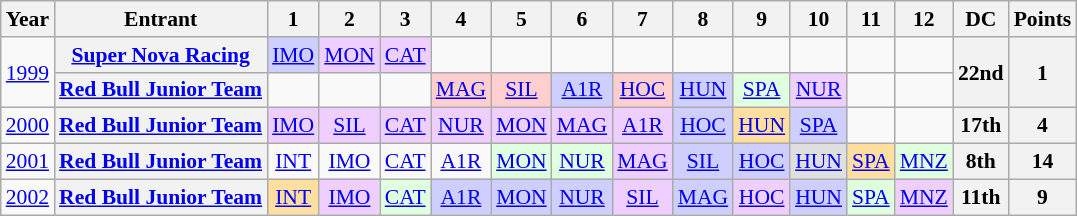<table class="wikitable" style="text-align:center; font-size:90%">
<tr>
<th>Year</th>
<th>Entrant</th>
<th>1</th>
<th>2</th>
<th>3</th>
<th>4</th>
<th>5</th>
<th>6</th>
<th>7</th>
<th>8</th>
<th>9</th>
<th>10</th>
<th>11</th>
<th>12</th>
<th>DC</th>
<th>Points</th>
</tr>
<tr>
<td rowspan=2><a href='#'>1999</a></td>
<th><a href='#'>Super Nova Racing</a></th>
<td style="background:#CFCFFF;"><a href='#'>IMO</a><br></td>
<td style="background:#EFCFFF;"><a href='#'>MON</a><br></td>
<td style="background:#EFCFFF;"><a href='#'>CAT</a><br></td>
<td></td>
<td></td>
<td></td>
<td></td>
<td></td>
<td></td>
<td></td>
<td></td>
<td></td>
<th rowspan=2>22nd</th>
<th rowspan=2>1</th>
</tr>
<tr>
<th><a href='#'>Red Bull Junior Team</a></th>
<td></td>
<td></td>
<td></td>
<td style="background:#FFCFCF;"><a href='#'>MAG</a><br></td>
<td style="background:#FFCFCF;"><a href='#'>SIL</a><br></td>
<td style="background:#CFCFFF;"><a href='#'>A1R</a><br></td>
<td style="background:#FFCFCF;"><a href='#'>HOC</a><br></td>
<td style="background:#CFCFFF;"><a href='#'>HUN</a><br></td>
<td style="background:#DFFFDF;"><a href='#'>SPA</a><br></td>
<td style="background:#EFCFFF;"><a href='#'>NUR</a><br></td>
<td></td>
<td></td>
</tr>
<tr>
<td><a href='#'>2000</a></td>
<th><a href='#'>Red Bull Junior Team</a></th>
<td style="background:#EFCFFF;"><a href='#'>IMO</a><br></td>
<td style="background:#EFCFFF;"><a href='#'>SIL</a><br></td>
<td style="background:#EFCFFF;"><a href='#'>CAT</a><br></td>
<td style="background:#EFCFFF;"><a href='#'>NUR</a><br></td>
<td style="background:#EFCFFF;"><a href='#'>MON</a><br></td>
<td style="background:#EFCFFF;"><a href='#'>MAG</a><br></td>
<td style="background:#EFCFFF;"><a href='#'>A1R</a><br></td>
<td style="background:#CFCFFF;"><a href='#'>HOC</a><br></td>
<td style="background:#FFDF9F;"><a href='#'>HUN</a><br></td>
<td style="background:#CFCFFF;"><a href='#'>SPA</a><br></td>
<td></td>
<td></td>
<th>17th</th>
<th>4</th>
</tr>
<tr>
<td><a href='#'>2001</a></td>
<th><a href='#'>Red Bull Junior Team</a></th>
<td><a href='#'>INT</a></td>
<td><a href='#'>IMO</a></td>
<td><a href='#'>CAT</a></td>
<td><a href='#'>A1R</a></td>
<td style="background:#DFFFDF;"><a href='#'>MON</a><br></td>
<td style="background:#DFFFDF;"><a href='#'>NUR</a><br></td>
<td style="background:#EFCFFF;"><a href='#'>MAG</a><br></td>
<td style="background:#CFCFFF;"><a href='#'>SIL</a><br></td>
<td style="background:#CFCFFF;"><a href='#'>HOC</a><br></td>
<td style="background:#DFDFDF;"><a href='#'>HUN</a><br></td>
<td style="background:#FFDF9F;"><a href='#'>SPA</a><br></td>
<td style="background:#DFFFDF;"><a href='#'>MNZ</a><br></td>
<th>8th</th>
<th>14</th>
</tr>
<tr>
<td><a href='#'>2002</a></td>
<th><a href='#'>Red Bull Junior Team</a></th>
<td style="background:#FFDF9F;"><a href='#'>INT</a><br></td>
<td style="background:#EFCFFF;"><a href='#'>IMO</a><br></td>
<td style="background:#DFFFDF;"><a href='#'>CAT</a><br></td>
<td style="background:#CFCFFF;"><a href='#'>A1R</a><br></td>
<td style="background:#CFCFFF;"><a href='#'>MON</a><br></td>
<td style="background:#CFCFFF;"><a href='#'>NUR</a><br></td>
<td style="background:#EFCFFF;"><a href='#'>SIL</a><br></td>
<td style="background:#CFCFFF;"><a href='#'>MAG</a><br></td>
<td style="background:#EFCFFF;"><a href='#'>HOC</a><br></td>
<td style="background:#CFCFFF;"><a href='#'>HUN</a><br></td>
<td style="background:#DFFFDF;"><a href='#'>SPA</a><br></td>
<td style="background:#EFCFFF;"><a href='#'>MNZ</a><br></td>
<th>11th</th>
<th>9</th>
</tr>
</table>
